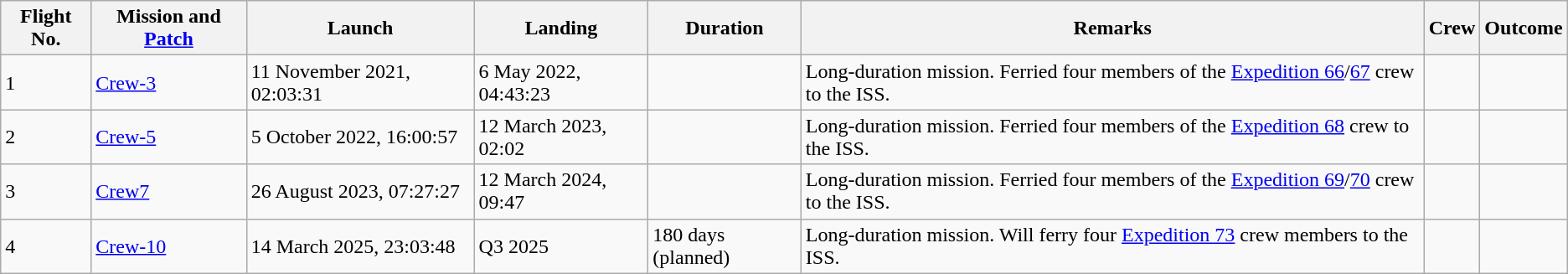<table class="wikitable sticky-header" style="font-size:0.90">
<tr>
<th>Flight No.</th>
<th>Mission and <a href='#'>Patch</a></th>
<th>Launch</th>
<th>Landing</th>
<th>Duration</th>
<th>Remarks</th>
<th>Crew</th>
<th>Outcome</th>
</tr>
<tr>
<td>1</td>
<td><a href='#'>Crew-3</a> </td>
<td>11 November 2021, 02:03:31</td>
<td>6 May 2022, 04:43:23</td>
<td></td>
<td>Long-duration mission. Ferried four members of the <a href='#'>Expedition 66</a>/<a href='#'>67</a> crew to the ISS.</td>
<td></td>
<td></td>
</tr>
<tr>
<td>2</td>
<td><a href='#'>Crew-5</a> </td>
<td>5 October 2022, 16:00:57</td>
<td>12 March 2023, 02:02</td>
<td></td>
<td>Long-duration mission. Ferried four members of the <a href='#'>Expedition 68</a> crew to the ISS.</td>
<td></td>
<td></td>
</tr>
<tr>
<td>3</td>
<td><a href='#'>Crew7</a> </td>
<td>26 August 2023, 07:27:27</td>
<td>12 March 2024, 09:47</td>
<td></td>
<td>Long-duration mission. Ferried four members of the <a href='#'>Expedition 69</a>/<a href='#'>70</a> crew to the ISS.</td>
<td></td>
<td></td>
</tr>
<tr>
<td>4</td>
<td><a href='#'>Crew-10</a> </td>
<td>14 March 2025, 23:03:48</td>
<td>Q3 2025</td>
<td>180 days (planned)</td>
<td>Long-duration mission. Will ferry four <a href='#'>Expedition 73</a> crew members to the ISS.</td>
<td></td>
<td></td>
</tr>
</table>
